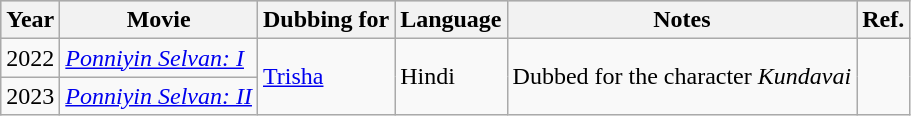<table class="wikitable sortable">
<tr style="background:#ccc; text-align:center;">
<th>Year</th>
<th>Movie</th>
<th>Dubbing for</th>
<th>Language</th>
<th>Notes</th>
<th>Ref.</th>
</tr>
<tr>
<td>2022</td>
<td><em><a href='#'>Ponniyin Selvan: I</a></em></td>
<td rowspan="2"><a href='#'>Trisha</a></td>
<td rowspan="2">Hindi</td>
<td rowspan="2">Dubbed for the character <em>Kundavai</em></td>
<td rowspan="2"></td>
</tr>
<tr>
<td>2023</td>
<td><em><a href='#'>Ponniyin Selvan: II</a></em></td>
</tr>
</table>
